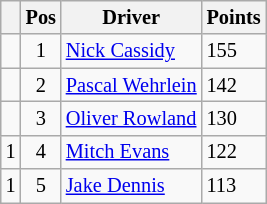<table class="wikitable" style="font-size: 85%;">
<tr>
<th></th>
<th>Pos</th>
<th>Driver</th>
<th>Points</th>
</tr>
<tr>
<td align="left"></td>
<td align="center">1</td>
<td> <a href='#'>Nick Cassidy</a></td>
<td align="left">155</td>
</tr>
<tr>
<td align="left"></td>
<td align="center">2</td>
<td> <a href='#'>Pascal Wehrlein</a></td>
<td align="left">142</td>
</tr>
<tr>
<td align="left"></td>
<td align="center">3</td>
<td> <a href='#'>Oliver Rowland</a></td>
<td align="left">130</td>
</tr>
<tr>
<td align="left"> 1</td>
<td align="center">4</td>
<td> <a href='#'>Mitch Evans</a></td>
<td align="left">122</td>
</tr>
<tr>
<td align="left"> 1</td>
<td align="center">5</td>
<td> <a href='#'>Jake Dennis</a></td>
<td align="left">113</td>
</tr>
</table>
